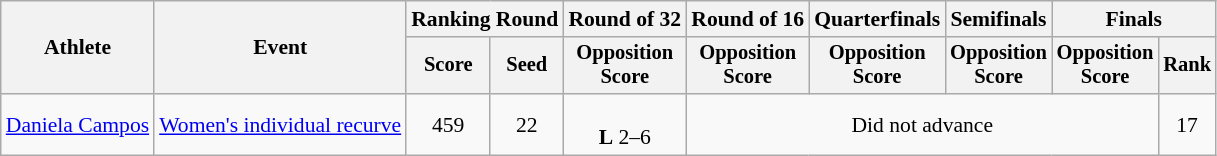<table class="wikitable" style="text-align: center; font-size:90%">
<tr>
<th rowspan="2">Athlete</th>
<th rowspan="2">Event</th>
<th colspan="2">Ranking Round</th>
<th>Round of 32</th>
<th>Round of 16</th>
<th>Quarterfinals</th>
<th>Semifinals</th>
<th colspan="2">Finals</th>
</tr>
<tr style="font-size:95%">
<th>Score</th>
<th>Seed</th>
<th>Opposition<br>Score</th>
<th>Opposition<br>Score</th>
<th>Opposition<br>Score</th>
<th>Opposition<br>Score</th>
<th>Opposition<br>Score</th>
<th>Rank</th>
</tr>
<tr>
<td align=left><a href='#'>Daniela Campos</a></td>
<td align=left><a href='#'>Women's individual recurve</a></td>
<td>459</td>
<td>22</td>
<td><br><strong>L</strong> 2–6</td>
<td colspan=4>Did not advance</td>
<td>17</td>
</tr>
</table>
